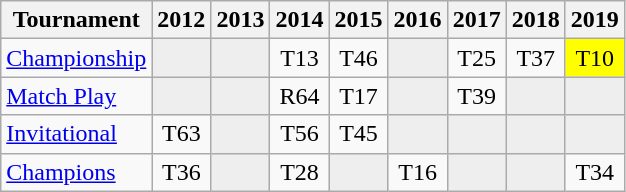<table class="wikitable" style="text-align:center;">
<tr>
<th>Tournament</th>
<th>2012</th>
<th>2013</th>
<th>2014</th>
<th>2015</th>
<th>2016</th>
<th>2017</th>
<th>2018</th>
<th>2019</th>
</tr>
<tr>
<td align="left"><a href='#'>Championship</a></td>
<td style="background:#eeeeee;"></td>
<td style="background:#eeeeee;"></td>
<td>T13</td>
<td>T46</td>
<td style="background:#eeeeee;"></td>
<td>T25</td>
<td>T37</td>
<td style="background:yellow;">T10</td>
</tr>
<tr>
<td align="left"><a href='#'>Match Play</a></td>
<td style="background:#eeeeee;"></td>
<td style="background:#eeeeee;"></td>
<td>R64</td>
<td>T17</td>
<td style="background:#eeeeee;"></td>
<td>T39</td>
<td style="background:#eeeeee;"></td>
<td style="background:#eeeeee;"></td>
</tr>
<tr>
<td align="left"><a href='#'>Invitational</a></td>
<td>T63</td>
<td style="background:#eeeeee;"></td>
<td>T56</td>
<td>T45</td>
<td style="background:#eeeeee;"></td>
<td style="background:#eeeeee;"></td>
<td style="background:#eeeeee;"></td>
<td style="background:#eeeeee;"></td>
</tr>
<tr>
<td align="left"><a href='#'>Champions</a></td>
<td>T36</td>
<td style="background:#eeeeee;"></td>
<td>T28</td>
<td style="background:#eeeeee;"></td>
<td>T16</td>
<td style="background:#eeeeee;"></td>
<td style="background:#eeeeee;"></td>
<td>T34</td>
</tr>
</table>
